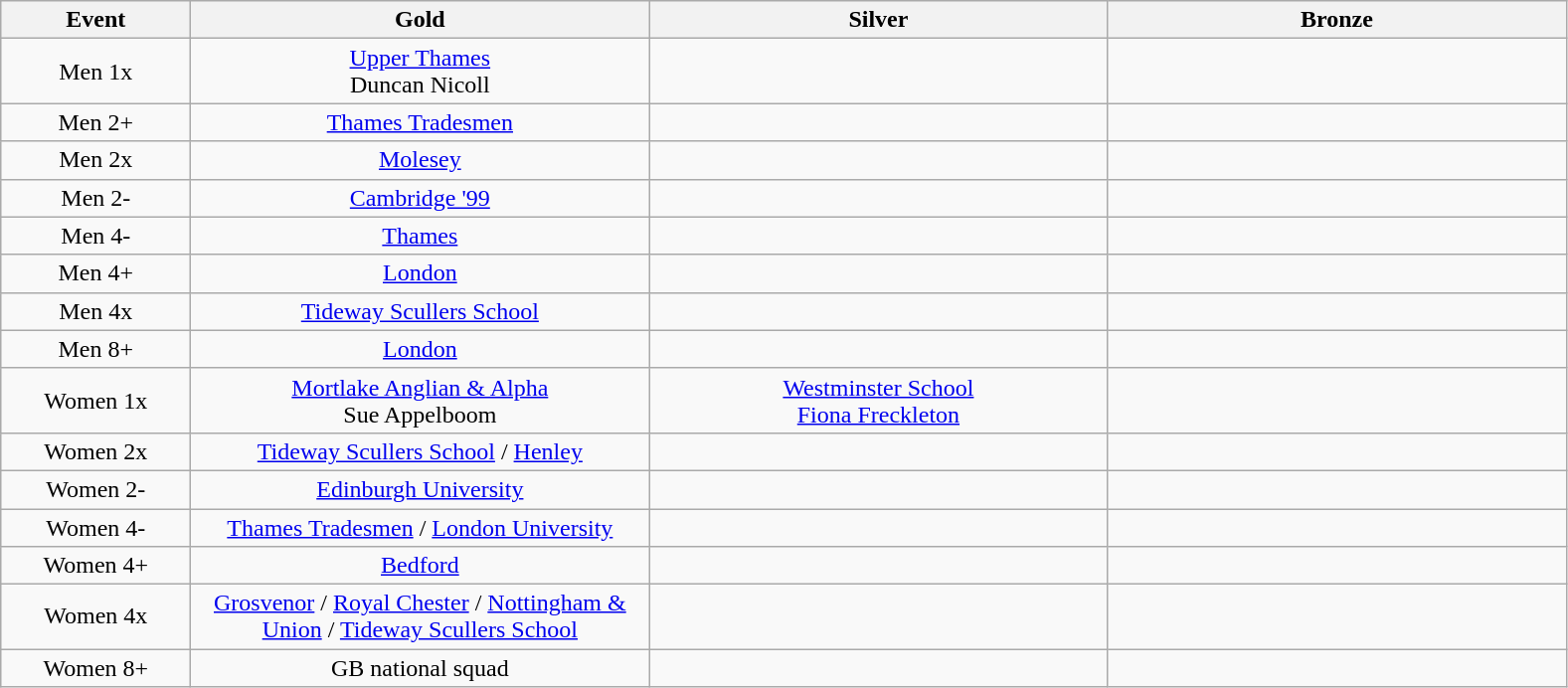<table class="wikitable" style="text-align:center">
<tr>
<th width=120>Event</th>
<th width=300>Gold</th>
<th width=300>Silver</th>
<th width=300>Bronze</th>
</tr>
<tr>
<td>Men 1x</td>
<td><a href='#'>Upper Thames</a><br>Duncan Nicoll</td>
<td></td>
<td></td>
</tr>
<tr>
<td>Men 2+</td>
<td><a href='#'>Thames Tradesmen</a></td>
<td></td>
<td></td>
</tr>
<tr>
<td>Men 2x</td>
<td><a href='#'>Molesey</a></td>
<td></td>
<td></td>
</tr>
<tr>
<td>Men 2-</td>
<td><a href='#'>Cambridge '99</a></td>
<td></td>
<td></td>
</tr>
<tr>
<td>Men 4-</td>
<td><a href='#'>Thames</a></td>
<td></td>
<td></td>
</tr>
<tr>
<td>Men 4+</td>
<td><a href='#'>London</a></td>
<td></td>
<td></td>
</tr>
<tr>
<td>Men 4x</td>
<td><a href='#'>Tideway Scullers School</a></td>
<td></td>
<td></td>
</tr>
<tr>
<td>Men 8+</td>
<td><a href='#'>London</a></td>
<td></td>
<td></td>
</tr>
<tr>
<td>Women 1x</td>
<td><a href='#'>Mortlake Anglian & Alpha</a><br>Sue Appelboom</td>
<td><a href='#'>Westminster School</a><br><a href='#'>Fiona Freckleton</a></td>
<td></td>
</tr>
<tr>
<td>Women 2x</td>
<td><a href='#'>Tideway Scullers School</a> / <a href='#'>Henley</a></td>
<td></td>
<td></td>
</tr>
<tr>
<td>Women 2-</td>
<td><a href='#'>Edinburgh University</a></td>
<td></td>
<td></td>
</tr>
<tr>
<td>Women 4-</td>
<td><a href='#'>Thames Tradesmen</a> / <a href='#'>London University</a></td>
<td></td>
<td></td>
</tr>
<tr>
<td>Women 4+</td>
<td><a href='#'>Bedford</a></td>
<td></td>
<td></td>
</tr>
<tr>
<td>Women 4x</td>
<td><a href='#'>Grosvenor</a> / <a href='#'>Royal Chester</a> / <a href='#'>Nottingham & Union</a> / <a href='#'>Tideway Scullers School</a></td>
<td></td>
<td></td>
</tr>
<tr>
<td>Women 8+</td>
<td>GB national squad</td>
<td></td>
<td></td>
</tr>
</table>
